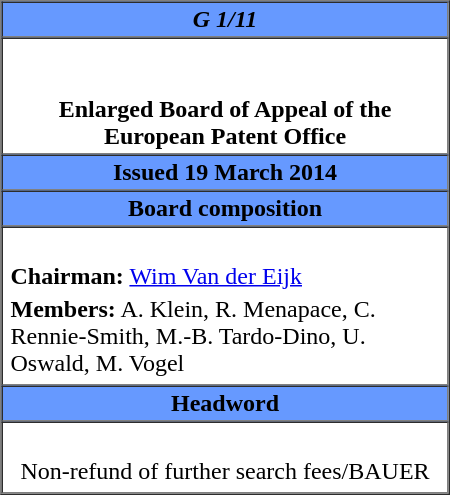<table cellpadding="2" cellspacing="0" border="1" align="right" style="margin-left: 0.5em" width=300px>
<tr>
<th bgcolor="6699FF"><strong><em>G 1/11</em></strong></th>
</tr>
<tr>
<td align="center"><br><br><strong>Enlarged Board of Appeal of the European Patent Office</strong></td>
</tr>
<tr>
<th bgcolor="6699FF">Issued 19 March 2014</th>
</tr>
<tr>
<th bgcolor="6699FF"><strong>Board composition</strong></th>
</tr>
<tr>
<td><br><table align="center">
<tr>
<td><strong>Chairman:</strong> <a href='#'>Wim Van der Eijk</a></td>
</tr>
<tr>
<td><strong>Members:</strong> A. Klein, R. Menapace, C. Rennie-Smith, M.-B. Tardo-Dino, U. Oswald, M. Vogel</td>
</tr>
</table>
</td>
</tr>
<tr>
<th bgcolor="6699FF"><strong>Headword</strong></th>
</tr>
<tr>
<td><br><table align="center">
<tr>
<td>Non-refund of further search fees/BAUER</td>
</tr>
</table>
</td>
</tr>
<tr>
</tr>
</table>
